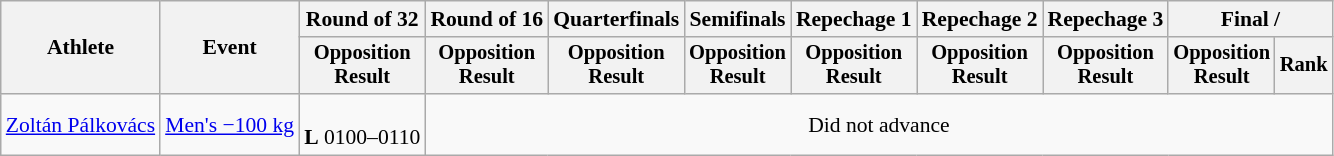<table class="wikitable" style="font-size:90%">
<tr>
<th rowspan="2">Athlete</th>
<th rowspan="2">Event</th>
<th>Round of 32</th>
<th>Round of 16</th>
<th>Quarterfinals</th>
<th>Semifinals</th>
<th>Repechage 1</th>
<th>Repechage 2</th>
<th>Repechage 3</th>
<th colspan=2>Final / </th>
</tr>
<tr style="font-size:95%">
<th>Opposition<br>Result</th>
<th>Opposition<br>Result</th>
<th>Opposition<br>Result</th>
<th>Opposition<br>Result</th>
<th>Opposition<br>Result</th>
<th>Opposition<br>Result</th>
<th>Opposition<br>Result</th>
<th>Opposition<br>Result</th>
<th>Rank</th>
</tr>
<tr align=center>
<td align=left><a href='#'>Zoltán Pálkovács</a></td>
<td align=left><a href='#'>Men's −100 kg</a></td>
<td><br> <strong>L</strong> 0100–0110</td>
<td colspan=8>Did not advance</td>
</tr>
</table>
